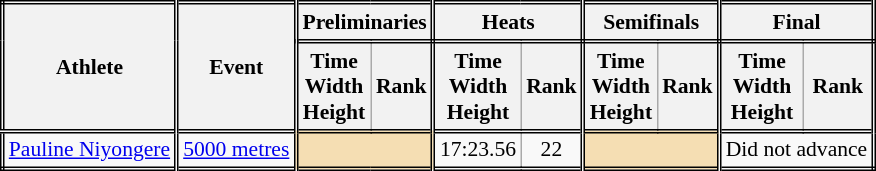<table class=wikitable style="font-size:90%; border: double;">
<tr>
<th rowspan="2" style="border-right:double">Athlete</th>
<th rowspan="2" style="border-right:double">Event</th>
<th colspan="2" style="border-right:double; border-bottom:double;">Preliminaries</th>
<th colspan="2" style="border-right:double; border-bottom:double;">Heats</th>
<th colspan="2" style="border-right:double; border-bottom:double;">Semifinals</th>
<th colspan="2" style="border-right:double; border-bottom:double;">Final</th>
</tr>
<tr>
<th>Time<br>Width<br>Height</th>
<th style="border-right:double">Rank</th>
<th>Time<br>Width<br>Height</th>
<th style="border-right:double">Rank</th>
<th>Time<br>Width<br>Height</th>
<th style="border-right:double">Rank</th>
<th>Time<br>Width<br>Height</th>
<th style="border-right:double">Rank</th>
</tr>
<tr style="border-top: double;">
<td style="border-right:double"><a href='#'>Pauline Niyongere</a></td>
<td style="border-right:double"><a href='#'>5000 metres</a></td>
<td style="border-right:double" colspan= 2 bgcolor="wheat"></td>
<td align=center>17:23.56</td>
<td align=center style="border-right:double">22</td>
<td style="border-right:double" colspan= 2 bgcolor="wheat"></td>
<td align=center colspan=2>Did not advance</td>
</tr>
</table>
